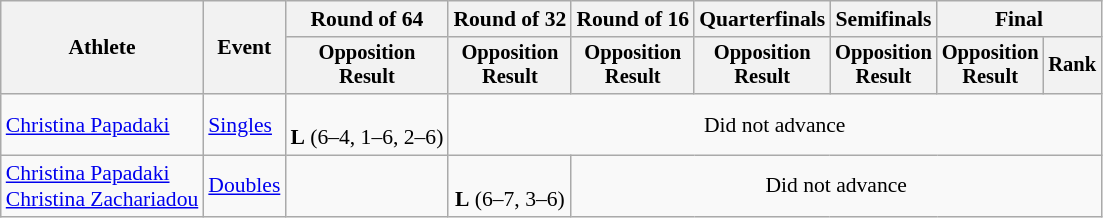<table class="wikitable" style="font-size:90%">
<tr>
<th rowspan="2">Athlete</th>
<th rowspan="2">Event</th>
<th>Round of 64</th>
<th>Round of 32</th>
<th>Round of 16</th>
<th>Quarterfinals</th>
<th>Semifinals</th>
<th colspan=2>Final</th>
</tr>
<tr style="font-size:95%">
<th>Opposition<br>Result</th>
<th>Opposition<br>Result</th>
<th>Opposition<br>Result</th>
<th>Opposition<br>Result</th>
<th>Opposition<br>Result</th>
<th>Opposition<br>Result</th>
<th>Rank</th>
</tr>
<tr align=center>
<td align=left><a href='#'>Christina Papadaki</a></td>
<td align=left><a href='#'>Singles</a></td>
<td><br><strong>L</strong> (6–4, 1–6, 2–6)</td>
<td colspan=6>Did not advance</td>
</tr>
<tr align=center>
<td align=left><a href='#'>Christina Papadaki</a><br><a href='#'>Christina Zachariadou</a></td>
<td align=left><a href='#'>Doubles</a></td>
<td></td>
<td><br><strong>L</strong> (6–7, 3–6)</td>
<td colspan=5>Did not advance</td>
</tr>
</table>
